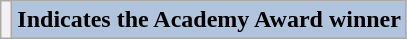<table class="wikitable">
<tr>
<th scope="row" style="text-align:center" style="background:#B0C4DE;"></th>
<td style="background:#B0C4DE;"><strong>Indicates the Academy Award winner</strong></td>
</tr>
</table>
